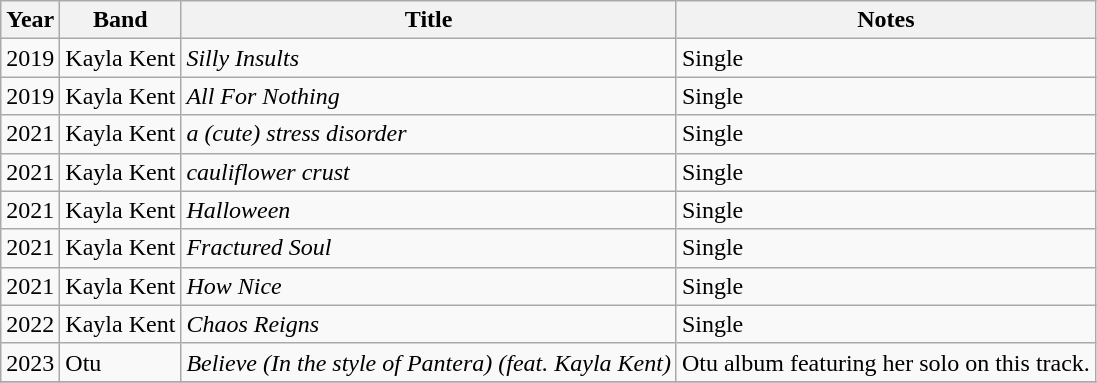<table class="wikitable">
<tr>
<th>Year</th>
<th>Band</th>
<th>Title</th>
<th>Notes</th>
</tr>
<tr>
<td>2019</td>
<td>Kayla Kent</td>
<td><em>Silly Insults</em></td>
<td>Single</td>
</tr>
<tr>
<td>2019</td>
<td>Kayla Kent</td>
<td><em>All For Nothing</em></td>
<td>Single</td>
</tr>
<tr>
<td>2021</td>
<td>Kayla Kent</td>
<td><em>a (cute) stress disorder</em></td>
<td>Single</td>
</tr>
<tr>
<td>2021</td>
<td>Kayla Kent</td>
<td><em>cauliflower crust</em></td>
<td>Single</td>
</tr>
<tr>
<td>2021</td>
<td>Kayla Kent</td>
<td><em>Halloween</em></td>
<td>Single</td>
</tr>
<tr>
<td>2021</td>
<td>Kayla Kent</td>
<td><em>Fractured Soul</em></td>
<td>Single</td>
</tr>
<tr>
<td>2021</td>
<td>Kayla Kent</td>
<td><em>How Nice</em></td>
<td>Single</td>
</tr>
<tr>
<td>2022</td>
<td>Kayla Kent</td>
<td><em>Chaos Reigns</em></td>
<td>Single</td>
</tr>
<tr>
<td>2023</td>
<td>Otu</td>
<td><em>Believe (In the style of Pantera) (feat. Kayla Kent)</em></td>
<td>Otu album featuring her solo on this track.</td>
</tr>
<tr>
</tr>
</table>
